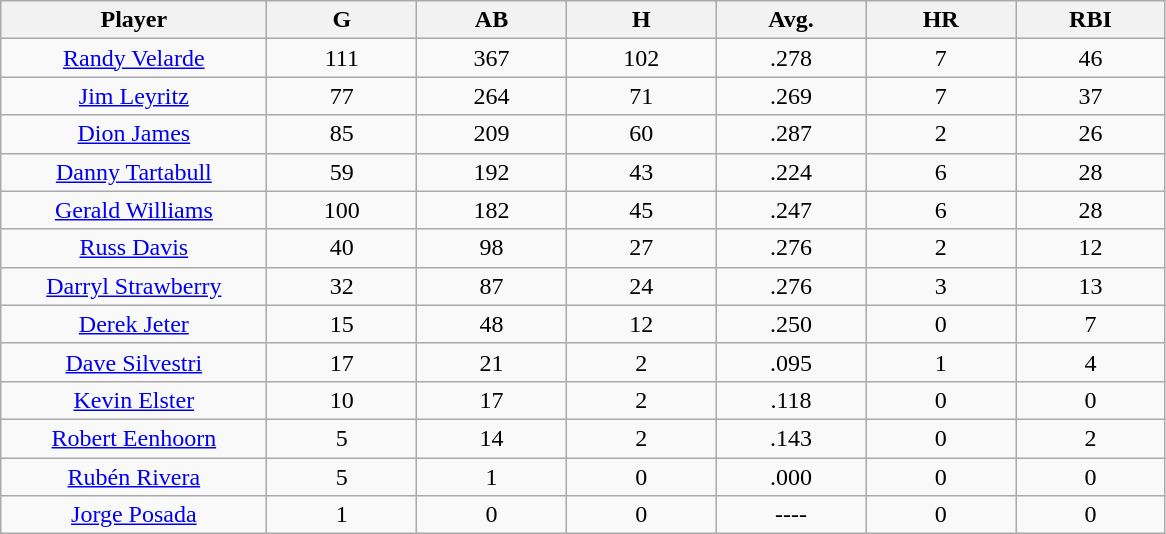<table class="wikitable sortable">
<tr>
<th bgcolor="#DDDDFF" width="16%">Player</th>
<th bgcolor="#DDDDFF" width="9%">G</th>
<th bgcolor="#DDDDFF" width="9%">AB</th>
<th bgcolor="#DDDDFF" width="9%">H</th>
<th bgcolor="#DDDDFF" width="9%">Avg.</th>
<th bgcolor="#DDDDFF" width="9%">HR</th>
<th bgcolor="#DDDDFF" width="9%">RBI</th>
</tr>
<tr align="center">
<td><a href='#'>Randy Velarde</a></td>
<td>111</td>
<td>367</td>
<td>102</td>
<td>.278</td>
<td>7</td>
<td>46</td>
</tr>
<tr align=center>
<td><a href='#'>Jim Leyritz</a></td>
<td>77</td>
<td>264</td>
<td>71</td>
<td>.269</td>
<td>7</td>
<td>37</td>
</tr>
<tr align=center>
<td><a href='#'>Dion James</a></td>
<td>85</td>
<td>209</td>
<td>60</td>
<td>.287</td>
<td>2</td>
<td>26</td>
</tr>
<tr align=center>
<td><a href='#'>Danny Tartabull</a></td>
<td>59</td>
<td>192</td>
<td>43</td>
<td>.224</td>
<td>6</td>
<td>28</td>
</tr>
<tr align=center>
<td><a href='#'>Gerald Williams</a></td>
<td>100</td>
<td>182</td>
<td>45</td>
<td>.247</td>
<td>6</td>
<td>28</td>
</tr>
<tr align=center>
<td><a href='#'>Russ Davis</a></td>
<td>40</td>
<td>98</td>
<td>27</td>
<td>.276</td>
<td>2</td>
<td>12</td>
</tr>
<tr align=center>
<td><a href='#'>Darryl Strawberry</a></td>
<td>32</td>
<td>87</td>
<td>24</td>
<td>.276</td>
<td>3</td>
<td>13</td>
</tr>
<tr align=center>
<td><a href='#'>Derek Jeter</a></td>
<td>15</td>
<td>48</td>
<td>12</td>
<td>.250</td>
<td>0</td>
<td>7</td>
</tr>
<tr align="center">
<td><a href='#'>Dave Silvestri</a></td>
<td>17</td>
<td>21</td>
<td>2</td>
<td>.095</td>
<td>1</td>
<td>4</td>
</tr>
<tr align=center>
<td><a href='#'>Kevin Elster</a></td>
<td>10</td>
<td>17</td>
<td>2</td>
<td>.118</td>
<td>0</td>
<td>0</td>
</tr>
<tr align=center>
<td><a href='#'>Robert Eenhoorn</a></td>
<td>5</td>
<td>14</td>
<td>2</td>
<td>.143</td>
<td>0</td>
<td>2</td>
</tr>
<tr align=center>
<td><a href='#'>Rubén Rivera</a></td>
<td>5</td>
<td>1</td>
<td>0</td>
<td>.000</td>
<td>0</td>
<td>0</td>
</tr>
<tr align=center>
<td><a href='#'>Jorge Posada</a></td>
<td>1</td>
<td>0</td>
<td>0</td>
<td>----</td>
<td>0</td>
<td>0</td>
</tr>
</table>
